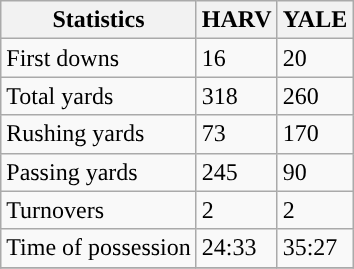<table class="wikitable" style="float: left;">
<tr>
<th>Statistics</th>
<th>HARV</th>
<th>YALE</th>
</tr>
<tr>
<td>First downs</td>
<td>16</td>
<td>20</td>
</tr>
<tr>
<td>Total yards</td>
<td>318</td>
<td>260</td>
</tr>
<tr>
<td>Rushing yards</td>
<td>73</td>
<td>170</td>
</tr>
<tr>
<td>Passing yards</td>
<td>245</td>
<td>90</td>
</tr>
<tr>
<td>Turnovers</td>
<td>2</td>
<td>2</td>
</tr>
<tr>
<td>Time of possession</td>
<td>24:33</td>
<td>35:27</td>
</tr>
<tr>
</tr>
</table>
